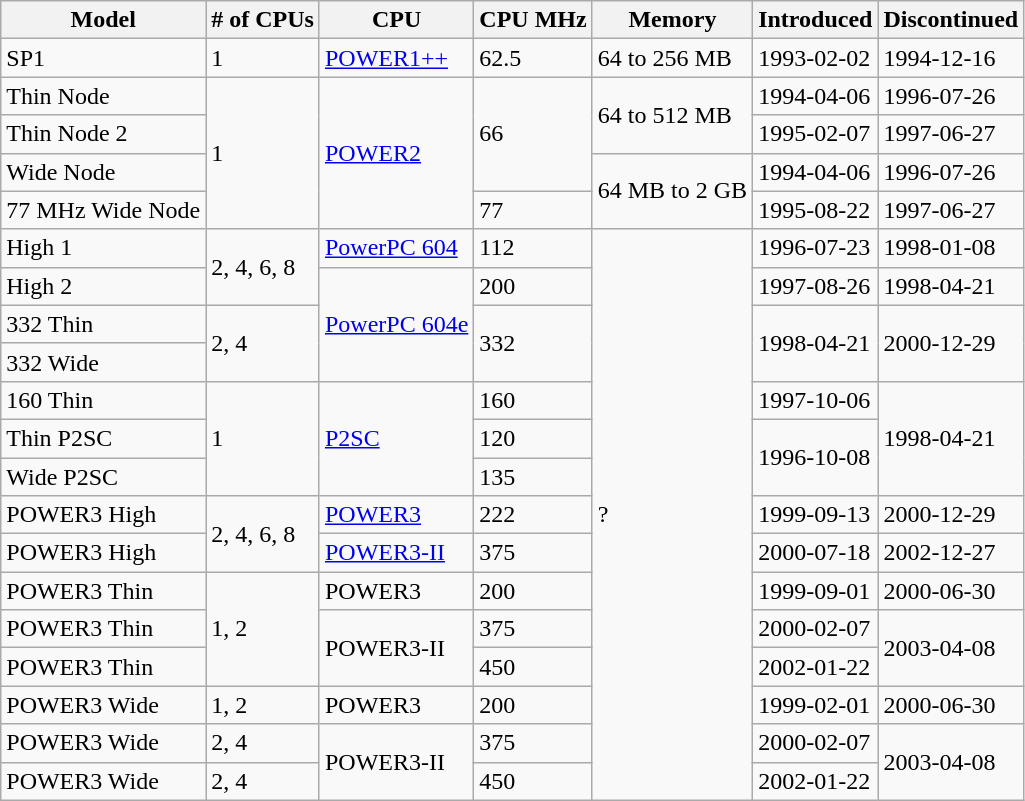<table class="wikitable sortable">
<tr>
<th>Model</th>
<th># of CPUs</th>
<th>CPU</th>
<th>CPU MHz</th>
<th>Memory</th>
<th>Introduced</th>
<th>Discontinued</th>
</tr>
<tr>
<td>SP1</td>
<td>1</td>
<td><a href='#'>POWER1++</a></td>
<td>62.5</td>
<td>64 to 256 MB</td>
<td>1993-02-02</td>
<td>1994-12-16</td>
</tr>
<tr>
<td>Thin Node</td>
<td rowspan="4">1</td>
<td rowspan="4"><a href='#'>POWER2</a></td>
<td rowspan="3">66</td>
<td rowspan="2">64 to 512 MB</td>
<td>1994-04-06</td>
<td>1996-07-26</td>
</tr>
<tr>
<td>Thin Node 2</td>
<td>1995-02-07</td>
<td>1997-06-27</td>
</tr>
<tr>
<td>Wide Node</td>
<td rowspan="2">64 MB to 2 GB</td>
<td>1994-04-06</td>
<td>1996-07-26</td>
</tr>
<tr>
<td>77 MHz Wide Node</td>
<td>77</td>
<td>1995-08-22</td>
<td>1997-06-27</td>
</tr>
<tr>
<td>High 1</td>
<td rowspan="2">2, 4, 6, 8</td>
<td><a href='#'>PowerPC 604</a></td>
<td>112</td>
<td rowspan="15">?</td>
<td>1996-07-23</td>
<td>1998-01-08</td>
</tr>
<tr>
<td>High 2</td>
<td rowspan="3"><a href='#'>PowerPC 604e</a></td>
<td>200</td>
<td>1997-08-26</td>
<td>1998-04-21</td>
</tr>
<tr>
<td>332 Thin</td>
<td rowspan="2">2, 4</td>
<td rowspan="2">332</td>
<td rowspan="2">1998-04-21</td>
<td rowspan="2">2000-12-29</td>
</tr>
<tr>
<td>332 Wide</td>
</tr>
<tr>
<td>160 Thin</td>
<td rowspan="3">1</td>
<td rowspan="3"><a href='#'>P2SC</a></td>
<td>160</td>
<td>1997-10-06</td>
<td rowspan="3">1998-04-21</td>
</tr>
<tr>
<td>Thin P2SC</td>
<td>120</td>
<td rowspan="2">1996-10-08</td>
</tr>
<tr>
<td>Wide P2SC</td>
<td>135</td>
</tr>
<tr>
<td>POWER3 High</td>
<td rowspan="2">2, 4, 6, 8</td>
<td><a href='#'>POWER3</a></td>
<td>222</td>
<td>1999-09-13</td>
<td>2000-12-29</td>
</tr>
<tr>
<td>POWER3 High</td>
<td><a href='#'>POWER3-II</a></td>
<td>375</td>
<td>2000-07-18</td>
<td>2002-12-27</td>
</tr>
<tr>
<td>POWER3 Thin</td>
<td rowspan="3">1, 2</td>
<td>POWER3</td>
<td>200</td>
<td>1999-09-01</td>
<td>2000-06-30</td>
</tr>
<tr>
<td>POWER3 Thin</td>
<td rowspan="2">POWER3-II</td>
<td>375</td>
<td>2000-02-07</td>
<td rowspan="2">2003-04-08</td>
</tr>
<tr>
<td>POWER3 Thin</td>
<td>450</td>
<td>2002-01-22</td>
</tr>
<tr>
<td>POWER3 Wide</td>
<td>1, 2</td>
<td>POWER3</td>
<td>200</td>
<td>1999-02-01</td>
<td>2000-06-30</td>
</tr>
<tr>
<td>POWER3 Wide</td>
<td>2, 4</td>
<td rowspan="2">POWER3-II</td>
<td>375</td>
<td>2000-02-07</td>
<td rowspan="2">2003-04-08</td>
</tr>
<tr>
<td>POWER3 Wide</td>
<td>2, 4</td>
<td>450</td>
<td>2002-01-22</td>
</tr>
</table>
